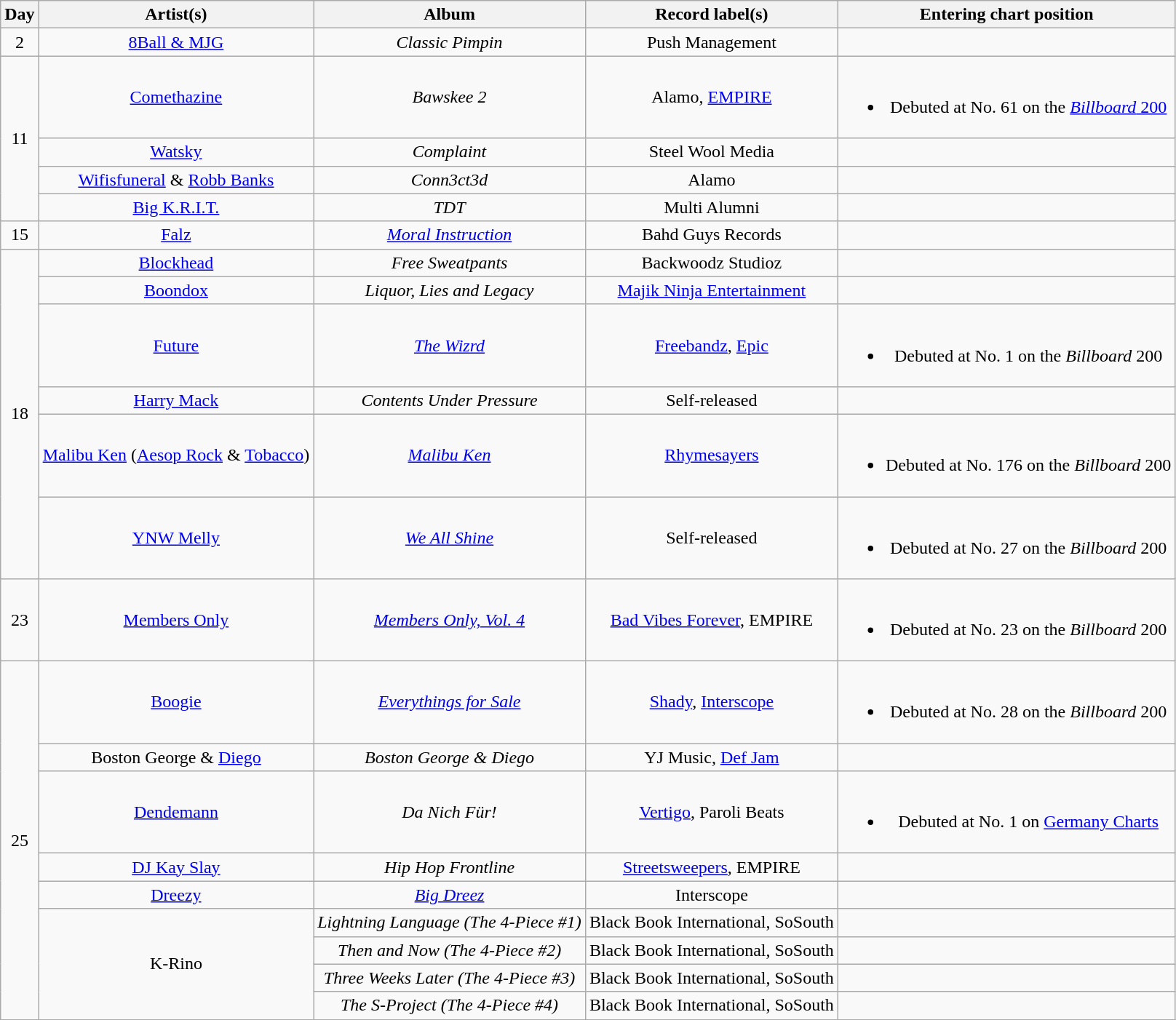<table class="wikitable" style="text-align:center;">
<tr>
<th scope="col">Day</th>
<th scope="col">Artist(s)</th>
<th scope="col">Album</th>
<th scope="col">Record label(s)</th>
<th><strong>Entering chart position</strong></th>
</tr>
<tr>
<td>2</td>
<td><a href='#'>8Ball & MJG</a></td>
<td><em>Classic Pimpin</em></td>
<td>Push Management</td>
<td></td>
</tr>
<tr>
<td rowspan="4">11</td>
<td><a href='#'>Comethazine</a></td>
<td><em>Bawskee 2</em></td>
<td>Alamo, <a href='#'>EMPIRE</a></td>
<td><br><ul><li>Debuted at No. 61 on the <a href='#'><em>Billboard</em> 200</a></li></ul></td>
</tr>
<tr>
<td><a href='#'>Watsky</a></td>
<td><em>Complaint</em></td>
<td>Steel Wool Media</td>
<td></td>
</tr>
<tr>
<td><a href='#'>Wifisfuneral</a> & <a href='#'>Robb Banks</a></td>
<td><em>Conn3ct3d</em></td>
<td>Alamo</td>
<td></td>
</tr>
<tr>
<td><a href='#'>Big K.R.I.T.</a></td>
<td><em>TDT</em></td>
<td>Multi Alumni</td>
<td></td>
</tr>
<tr>
<td>15</td>
<td><a href='#'>Falz</a></td>
<td><em><a href='#'>Moral Instruction</a></em></td>
<td>Bahd Guys Records</td>
<td></td>
</tr>
<tr>
<td rowspan="6">18</td>
<td><a href='#'>Blockhead</a></td>
<td><em>Free Sweatpants</em></td>
<td>Backwoodz Studioz</td>
<td></td>
</tr>
<tr>
<td><a href='#'>Boondox</a></td>
<td><em>Liquor, Lies and Legacy</em></td>
<td><a href='#'>Majik Ninja Entertainment</a></td>
<td></td>
</tr>
<tr>
<td><a href='#'>Future</a></td>
<td><em><a href='#'>The Wizrd</a></em></td>
<td><a href='#'>Freebandz</a>, <a href='#'>Epic</a></td>
<td><br><ul><li>Debuted at No. 1 on the <em>Billboard</em> 200</li></ul></td>
</tr>
<tr>
<td><a href='#'>Harry Mack</a></td>
<td><em>Contents Under Pressure</em></td>
<td>Self-released</td>
<td></td>
</tr>
<tr>
<td><a href='#'>Malibu Ken</a> (<a href='#'>Aesop Rock</a> & <a href='#'>Tobacco</a>)</td>
<td><em><a href='#'>Malibu Ken</a></em></td>
<td><a href='#'>Rhymesayers</a></td>
<td><br><ul><li>Debuted at No. 176 on the <em>Billboard</em> 200</li></ul></td>
</tr>
<tr>
<td><a href='#'>YNW Melly</a></td>
<td><em><a href='#'>We All Shine</a></em></td>
<td>Self-released</td>
<td><br><ul><li>Debuted at No. 27 on the <em>Billboard</em> 200</li></ul></td>
</tr>
<tr>
<td rowspan="1">23</td>
<td><a href='#'>Members Only</a></td>
<td><em><a href='#'>Members Only, Vol. 4</a></em></td>
<td><a href='#'>Bad Vibes Forever</a>, EMPIRE</td>
<td><br><ul><li>Debuted at No. 23 on the <em>Billboard</em> 200</li></ul></td>
</tr>
<tr>
<td rowspan="9">25</td>
<td><a href='#'>Boogie</a></td>
<td><em><a href='#'>Everythings for Sale</a></em></td>
<td><a href='#'>Shady</a>, <a href='#'>Interscope</a></td>
<td><br><ul><li>Debuted at No. 28 on the <em>Billboard</em> 200</li></ul></td>
</tr>
<tr>
<td>Boston George & <a href='#'>Diego</a></td>
<td><em>Boston George & Diego</em></td>
<td>YJ Music, <a href='#'>Def Jam</a></td>
<td></td>
</tr>
<tr>
<td><a href='#'>Dendemann</a></td>
<td><em>Da Nich Für!</em></td>
<td><a href='#'>Vertigo</a>, Paroli Beats</td>
<td><br><ul><li>Debuted at No. 1 on <a href='#'>Germany Charts</a></li></ul></td>
</tr>
<tr>
<td><a href='#'>DJ Kay Slay</a></td>
<td><em>Hip Hop Frontline</em></td>
<td><a href='#'>Streetsweepers</a>, EMPIRE</td>
<td></td>
</tr>
<tr>
<td><a href='#'>Dreezy</a></td>
<td><em><a href='#'>Big Dreez</a></em></td>
<td>Interscope</td>
<td></td>
</tr>
<tr>
<td rowspan="4">K-Rino</td>
<td><em>Lightning Language (The 4-Piece #1)</em></td>
<td>Black Book International, SoSouth</td>
<td></td>
</tr>
<tr>
<td><em>Then and Now (The 4-Piece #2)</em></td>
<td>Black Book International, SoSouth</td>
<td></td>
</tr>
<tr>
<td><em>Three Weeks Later (The 4-Piece #3)</em></td>
<td>Black Book International, SoSouth</td>
<td></td>
</tr>
<tr>
<td><em>The S-Project (The 4-Piece #4)</em></td>
<td>Black Book International, SoSouth</td>
<td></td>
</tr>
<tr>
</tr>
</table>
